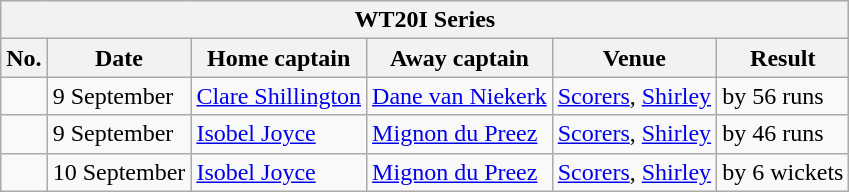<table class="wikitable">
<tr>
<th colspan="6">WT20I Series</th>
</tr>
<tr>
<th>No.</th>
<th>Date</th>
<th>Home captain</th>
<th>Away captain</th>
<th>Venue</th>
<th>Result</th>
</tr>
<tr>
<td></td>
<td>9 September</td>
<td><a href='#'>Clare Shillington</a></td>
<td><a href='#'>Dane van Niekerk</a></td>
<td><a href='#'>Scorers</a>, <a href='#'>Shirley</a></td>
<td> by 56 runs</td>
</tr>
<tr>
<td></td>
<td>9 September</td>
<td><a href='#'>Isobel Joyce</a></td>
<td><a href='#'>Mignon du Preez</a></td>
<td><a href='#'>Scorers</a>, <a href='#'>Shirley</a></td>
<td> by 46 runs</td>
</tr>
<tr>
<td></td>
<td>10 September</td>
<td><a href='#'>Isobel Joyce</a></td>
<td><a href='#'>Mignon du Preez</a></td>
<td><a href='#'>Scorers</a>, <a href='#'>Shirley</a></td>
<td> by 6 wickets</td>
</tr>
</table>
